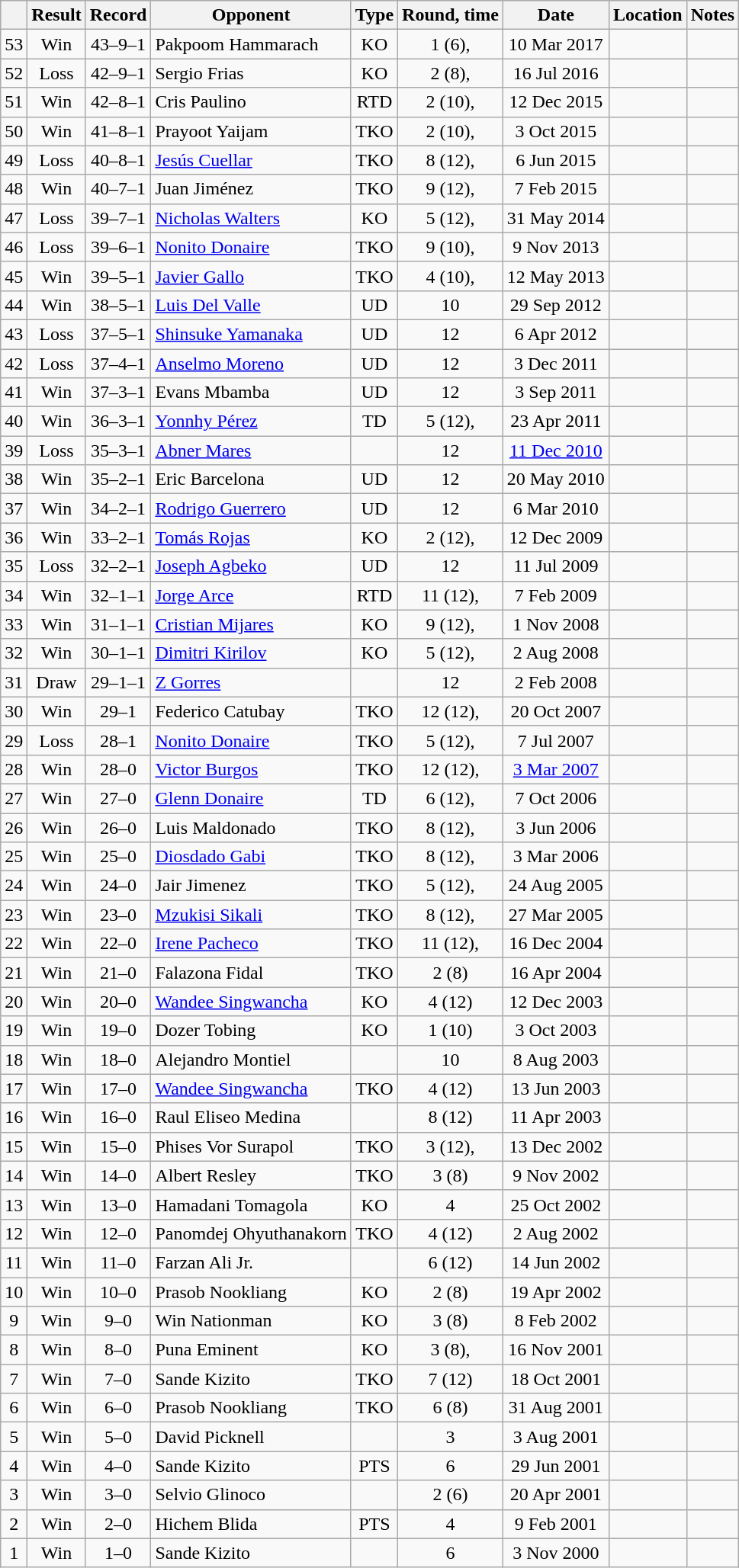<table class="wikitable" style="text-align:center">
<tr>
<th></th>
<th>Result</th>
<th>Record</th>
<th>Opponent</th>
<th>Type</th>
<th>Round, time</th>
<th>Date</th>
<th>Location</th>
<th>Notes</th>
</tr>
<tr>
<td>53</td>
<td>Win</td>
<td>43–9–1</td>
<td style="text-align:left;">Pakpoom Hammarach</td>
<td>KO</td>
<td>1 (6), </td>
<td>10 Mar 2017</td>
<td style="text-align:left;"></td>
<td></td>
</tr>
<tr>
<td>52</td>
<td>Loss</td>
<td>42–9–1</td>
<td style="text-align:left;">Sergio Frias</td>
<td>KO</td>
<td>2 (8), </td>
<td>16 Jul 2016</td>
<td style="text-align:left;"></td>
<td></td>
</tr>
<tr>
<td>51</td>
<td>Win</td>
<td>42–8–1</td>
<td style="text-align:left;">Cris Paulino</td>
<td>RTD</td>
<td>2 (10), </td>
<td>12 Dec 2015</td>
<td style="text-align:left;"></td>
<td style="text-align:left;"></td>
</tr>
<tr>
<td>50</td>
<td>Win</td>
<td>41–8–1</td>
<td style="text-align:left;">Prayoot Yaijam</td>
<td>TKO</td>
<td>2 (10), </td>
<td>3 Oct 2015</td>
<td style="text-align:left;"></td>
<td></td>
</tr>
<tr>
<td>49</td>
<td>Loss</td>
<td>40–8–1</td>
<td style="text-align:left;"><a href='#'>Jesús Cuellar</a></td>
<td>TKO</td>
<td>8 (12), </td>
<td>6 Jun 2015</td>
<td style="text-align:left;"></td>
<td style="text-align:left;"></td>
</tr>
<tr>
<td>48</td>
<td>Win</td>
<td>40–7–1</td>
<td style="text-align:left;">Juan Jiménez</td>
<td>TKO</td>
<td>9 (12), </td>
<td>7 Feb 2015</td>
<td style="text-align:left;"></td>
<td></td>
</tr>
<tr>
<td>47</td>
<td>Loss</td>
<td>39–7–1</td>
<td style="text-align:left;"><a href='#'>Nicholas Walters</a></td>
<td>KO</td>
<td>5 (12), </td>
<td>31 May 2014</td>
<td style="text-align:left;"></td>
<td style="text-align:left;"></td>
</tr>
<tr>
<td>46</td>
<td>Loss</td>
<td>39–6–1</td>
<td style="text-align:left;"><a href='#'>Nonito Donaire</a></td>
<td>TKO</td>
<td>9 (10), </td>
<td>9 Nov 2013</td>
<td style="text-align:left;"></td>
<td></td>
</tr>
<tr>
<td>45</td>
<td>Win</td>
<td>39–5–1</td>
<td style="text-align:left;"><a href='#'>Javier Gallo</a></td>
<td>TKO</td>
<td>4 (10), </td>
<td>12 May 2013</td>
<td style="text-align:left;"></td>
<td></td>
</tr>
<tr>
<td>44</td>
<td>Win</td>
<td>38–5–1</td>
<td style="text-align:left;"><a href='#'>Luis Del Valle</a></td>
<td>UD</td>
<td>10</td>
<td>29 Sep 2012</td>
<td style="text-align:left;"></td>
<td style="text-align:left;"></td>
</tr>
<tr>
<td>43</td>
<td>Loss</td>
<td>37–5–1</td>
<td style="text-align:left;"><a href='#'>Shinsuke Yamanaka</a></td>
<td>UD</td>
<td>12</td>
<td>6 Apr 2012</td>
<td style="text-align:left;"></td>
<td style="text-align:left;"></td>
</tr>
<tr>
<td>42</td>
<td>Loss</td>
<td>37–4–1</td>
<td style="text-align:left;"><a href='#'>Anselmo Moreno</a></td>
<td>UD</td>
<td>12</td>
<td>3 Dec 2011</td>
<td style="text-align:left;"></td>
<td style="text-align:left;"></td>
</tr>
<tr>
<td>41</td>
<td>Win</td>
<td>37–3–1</td>
<td style="text-align:left;">Evans Mbamba</td>
<td>UD</td>
<td>12</td>
<td>3 Sep 2011</td>
<td style="text-align:left;"></td>
<td style="text-align:left;"></td>
</tr>
<tr>
<td>40</td>
<td>Win</td>
<td>36–3–1</td>
<td style="text-align:left;"><a href='#'>Yonnhy Pérez</a></td>
<td>TD</td>
<td>5 (12), </td>
<td>23 Apr 2011</td>
<td style="text-align:left;"></td>
<td style="text-align:left;"></td>
</tr>
<tr>
<td>39</td>
<td>Loss</td>
<td>35–3–1</td>
<td style="text-align:left;"><a href='#'>Abner Mares</a></td>
<td></td>
<td>12</td>
<td><a href='#'>11 Dec 2010</a></td>
<td style="text-align:left;"></td>
<td style="text-align:left;"></td>
</tr>
<tr>
<td>38</td>
<td>Win</td>
<td>35–2–1</td>
<td style="text-align:left;">Eric Barcelona</td>
<td>UD</td>
<td>12</td>
<td>20 May 2010</td>
<td style="text-align:left;"></td>
<td style="text-align:left;"></td>
</tr>
<tr>
<td>37</td>
<td>Win</td>
<td>34–2–1</td>
<td style="text-align:left;"><a href='#'>Rodrigo Guerrero</a></td>
<td>UD</td>
<td>12</td>
<td>6 Mar 2010</td>
<td style="text-align:left;"></td>
<td style="text-align:left;"></td>
</tr>
<tr>
<td>36</td>
<td>Win</td>
<td>33–2–1</td>
<td style="text-align:left;"><a href='#'>Tomás Rojas</a></td>
<td>KO</td>
<td>2 (12), </td>
<td>12 Dec 2009</td>
<td style="text-align:left;"></td>
<td style="text-align:left;"></td>
</tr>
<tr>
<td>35</td>
<td>Loss</td>
<td>32–2–1</td>
<td style="text-align:left;"><a href='#'>Joseph Agbeko</a></td>
<td>UD</td>
<td>12</td>
<td>11 Jul 2009</td>
<td style="text-align:left;"></td>
<td style="text-align:left;"></td>
</tr>
<tr>
<td>34</td>
<td>Win</td>
<td>32–1–1</td>
<td style="text-align:left;"><a href='#'>Jorge Arce</a></td>
<td>RTD</td>
<td>11 (12), </td>
<td>7 Feb 2009</td>
<td style="text-align:left;"></td>
<td style="text-align:left;"></td>
</tr>
<tr>
<td>33</td>
<td>Win</td>
<td>31–1–1</td>
<td style="text-align:left;"><a href='#'>Cristian Mijares</a></td>
<td>KO</td>
<td>9 (12), </td>
<td>1 Nov 2008</td>
<td style="text-align:left;"></td>
<td style="text-align:left;"></td>
</tr>
<tr>
<td>32</td>
<td>Win</td>
<td>30–1–1</td>
<td style="text-align:left;"><a href='#'>Dimitri Kirilov</a></td>
<td>KO</td>
<td>5 (12), </td>
<td>2 Aug 2008</td>
<td style="text-align:left;"></td>
<td style="text-align:left;"></td>
</tr>
<tr>
<td>31</td>
<td>Draw</td>
<td>29–1–1</td>
<td style="text-align:left;"><a href='#'>Z Gorres</a></td>
<td></td>
<td>12</td>
<td>2 Feb 2008</td>
<td style="text-align:left;"></td>
<td></td>
</tr>
<tr>
<td>30</td>
<td>Win</td>
<td>29–1</td>
<td style="text-align:left;">Federico Catubay</td>
<td>TKO</td>
<td>12 (12), </td>
<td>20 Oct 2007</td>
<td style="text-align:left;"></td>
<td style="text-align:left;"></td>
</tr>
<tr>
<td>29</td>
<td>Loss</td>
<td>28–1</td>
<td style="text-align:left;"><a href='#'>Nonito Donaire</a></td>
<td>TKO</td>
<td>5 (12), </td>
<td>7 Jul 2007</td>
<td style="text-align:left;"></td>
<td style="text-align:left;"></td>
</tr>
<tr>
<td>28</td>
<td>Win</td>
<td>28–0</td>
<td style="text-align:left;"><a href='#'>Victor Burgos</a></td>
<td>TKO</td>
<td>12 (12), </td>
<td><a href='#'>3 Mar 2007</a></td>
<td style="text-align:left;"></td>
<td style="text-align:left;"></td>
</tr>
<tr>
<td>27</td>
<td>Win</td>
<td>27–0</td>
<td style="text-align:left;"><a href='#'>Glenn Donaire</a></td>
<td>TD</td>
<td>6 (12), </td>
<td>7 Oct 2006</td>
<td style="text-align:left;"></td>
<td style="text-align:left;"></td>
</tr>
<tr>
<td>26</td>
<td>Win</td>
<td>26–0</td>
<td style="text-align:left;">Luis Maldonado</td>
<td>TKO</td>
<td>8 (12), </td>
<td>3 Jun 2006</td>
<td style="text-align:left;"></td>
<td style="text-align:left;"></td>
</tr>
<tr>
<td>25</td>
<td>Win</td>
<td>25–0</td>
<td style="text-align:left;"><a href='#'>Diosdado Gabi</a></td>
<td>TKO</td>
<td>8 (12), </td>
<td>3 Mar 2006</td>
<td style="text-align:left;"></td>
<td style="text-align:left;"></td>
</tr>
<tr>
<td>24</td>
<td>Win</td>
<td>24–0</td>
<td style="text-align:left;">Jair Jimenez</td>
<td>TKO</td>
<td>5 (12), </td>
<td>24 Aug 2005</td>
<td style="text-align:left;"></td>
<td style="text-align:left;"></td>
</tr>
<tr>
<td>23</td>
<td>Win</td>
<td>23–0</td>
<td style="text-align:left;"><a href='#'>Mzukisi Sikali</a></td>
<td>TKO</td>
<td>8 (12), </td>
<td>27 Mar 2005</td>
<td style="text-align:left;"></td>
<td style="text-align:left;"></td>
</tr>
<tr>
<td>22</td>
<td>Win</td>
<td>22–0</td>
<td style="text-align:left;"><a href='#'>Irene Pacheco</a></td>
<td>TKO</td>
<td>11 (12), </td>
<td>16 Dec 2004</td>
<td style="text-align:left;"></td>
<td style="text-align:left;"></td>
</tr>
<tr>
<td>21</td>
<td>Win</td>
<td>21–0</td>
<td style="text-align:left;">Falazona Fidal</td>
<td>TKO</td>
<td>2 (8)</td>
<td>16 Apr 2004</td>
<td style="text-align:left;"></td>
<td></td>
</tr>
<tr>
<td>20</td>
<td>Win</td>
<td>20–0</td>
<td style="text-align:left;"><a href='#'>Wandee Singwancha</a></td>
<td>KO</td>
<td>4 (12)</td>
<td>12 Dec 2003</td>
<td style="text-align:left;"></td>
<td></td>
</tr>
<tr>
<td>19</td>
<td>Win</td>
<td>19–0</td>
<td style="text-align:left;">Dozer Tobing</td>
<td>KO</td>
<td>1 (10)</td>
<td>3 Oct 2003</td>
<td style="text-align:left;"></td>
<td></td>
</tr>
<tr>
<td>18</td>
<td>Win</td>
<td>18–0</td>
<td style="text-align:left;">Alejandro Montiel</td>
<td></td>
<td>10</td>
<td>8 Aug 2003</td>
<td style="text-align:left;"></td>
<td></td>
</tr>
<tr>
<td>17</td>
<td>Win</td>
<td>17–0</td>
<td style="text-align:left;"><a href='#'>Wandee Singwancha</a></td>
<td>TKO</td>
<td>4 (12)</td>
<td>13 Jun 2003</td>
<td style="text-align:left;"></td>
<td style="text-align:left;"></td>
</tr>
<tr>
<td>16</td>
<td>Win</td>
<td>16–0</td>
<td style="text-align:left;">Raul Eliseo Medina</td>
<td></td>
<td>8 (12)</td>
<td>11 Apr 2003</td>
<td style="text-align:left;"></td>
<td style="text-align:left;"></td>
</tr>
<tr>
<td>15</td>
<td>Win</td>
<td>15–0</td>
<td style="text-align:left;">Phises Vor Surapol</td>
<td>TKO</td>
<td>3 (12), </td>
<td>13 Dec 2002</td>
<td style="text-align:left;"></td>
<td style="text-align:left;"></td>
</tr>
<tr>
<td>14</td>
<td>Win</td>
<td>14–0</td>
<td style="text-align:left;">Albert Resley</td>
<td>TKO</td>
<td>3 (8)</td>
<td>9 Nov 2002</td>
<td style="text-align:left;"></td>
<td></td>
</tr>
<tr>
<td>13</td>
<td>Win</td>
<td>13–0</td>
<td style="text-align:left;">Hamadani Tomagola</td>
<td>KO</td>
<td>4</td>
<td>25 Oct 2002</td>
<td style="text-align:left;"></td>
<td></td>
</tr>
<tr>
<td>12</td>
<td>Win</td>
<td>12–0</td>
<td style="text-align:left;">Panomdej Ohyuthanakorn</td>
<td>TKO</td>
<td>4 (12)</td>
<td>2 Aug 2002</td>
<td style="text-align:left;"></td>
<td style="text-align:left;"></td>
</tr>
<tr>
<td>11</td>
<td>Win</td>
<td>11–0</td>
<td style="text-align:left;">Farzan Ali Jr.</td>
<td></td>
<td>6 (12)</td>
<td>14 Jun 2002</td>
<td style="text-align:left;"></td>
<td style="text-align:left;"></td>
</tr>
<tr>
<td>10</td>
<td>Win</td>
<td>10–0</td>
<td style="text-align:left;">Prasob Nookliang</td>
<td>KO</td>
<td>2 (8)</td>
<td>19 Apr 2002</td>
<td style="text-align:left;"></td>
<td></td>
</tr>
<tr>
<td>9</td>
<td>Win</td>
<td>9–0</td>
<td style="text-align:left;">Win Nationman</td>
<td>KO</td>
<td>3 (8)</td>
<td>8 Feb 2002</td>
<td style="text-align:left;"></td>
<td></td>
</tr>
<tr>
<td>8</td>
<td>Win</td>
<td>8–0</td>
<td style="text-align:left;">Puna Eminent</td>
<td>KO</td>
<td>3 (8), </td>
<td>16 Nov 2001</td>
<td style="text-align:left;"></td>
<td></td>
</tr>
<tr>
<td>7</td>
<td>Win</td>
<td>7–0</td>
<td style="text-align:left;">Sande Kizito</td>
<td>TKO</td>
<td>7 (12)</td>
<td>18 Oct 2001</td>
<td style="text-align:left;"></td>
<td style="text-align:left;"></td>
</tr>
<tr>
<td>6</td>
<td>Win</td>
<td>6–0</td>
<td style="text-align:left;">Prasob Nookliang</td>
<td>TKO</td>
<td>6 (8)</td>
<td>31 Aug 2001</td>
<td style="text-align:left;"></td>
<td></td>
</tr>
<tr>
<td>5</td>
<td>Win</td>
<td>5–0</td>
<td style="text-align:left;">David Picknell</td>
<td></td>
<td>3</td>
<td>3 Aug 2001</td>
<td style="text-align:left;"></td>
<td></td>
</tr>
<tr>
<td>4</td>
<td>Win</td>
<td>4–0</td>
<td style="text-align:left;">Sande Kizito</td>
<td>PTS</td>
<td>6</td>
<td>29 Jun 2001</td>
<td style="text-align:left;"></td>
<td></td>
</tr>
<tr>
<td>3</td>
<td>Win</td>
<td>3–0</td>
<td style="text-align:left;">Selvio Glinoco</td>
<td></td>
<td>2 (6)</td>
<td>20 Apr 2001</td>
<td style="text-align:left;"></td>
<td></td>
</tr>
<tr>
<td>2</td>
<td>Win</td>
<td>2–0</td>
<td style="text-align:left;">Hichem Blida</td>
<td>PTS</td>
<td>4</td>
<td>9 Feb 2001</td>
<td style="text-align:left;"></td>
<td></td>
</tr>
<tr>
<td>1</td>
<td>Win</td>
<td>1–0</td>
<td style="text-align:left;">Sande Kizito</td>
<td></td>
<td>6</td>
<td>3 Nov 2000</td>
<td style="text-align:left;"></td>
<td></td>
</tr>
</table>
